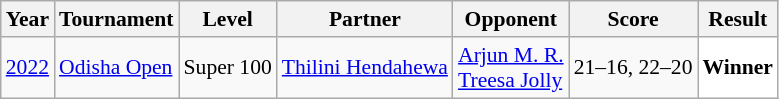<table class="sortable wikitable" style="font-size: 90%;">
<tr>
<th>Year</th>
<th>Tournament</th>
<th>Level</th>
<th>Partner</th>
<th>Opponent</th>
<th>Score</th>
<th>Result</th>
</tr>
<tr>
<td align="center"><a href='#'>2022</a></td>
<td align="left"><a href='#'>Odisha Open</a></td>
<td align="left">Super 100</td>
<td align="left"> <a href='#'>Thilini Hendahewa</a></td>
<td align="left"> <a href='#'>Arjun M. R.</a><br> <a href='#'>Treesa Jolly</a></td>
<td align="left">21–16, 22–20</td>
<td style="text-align:left; background:white"> <strong>Winner</strong></td>
</tr>
</table>
